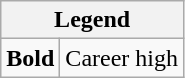<table class="wikitable mw-collapsible">
<tr>
<th colspan="2">Legend</th>
</tr>
<tr>
<td><strong>Bold</strong></td>
<td>Career high</td>
</tr>
</table>
